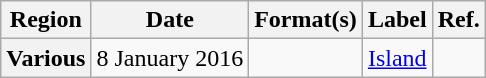<table class="wikitable plainrowheaders">
<tr>
<th scope="col">Region</th>
<th scope="col">Date</th>
<th scope="col">Format(s)</th>
<th scope="col">Label</th>
<th scope="col">Ref.</th>
</tr>
<tr>
<th scope="row">Various</th>
<td>8 January 2016</td>
<td></td>
<td><a href='#'>Island</a></td>
<td></td>
</tr>
</table>
